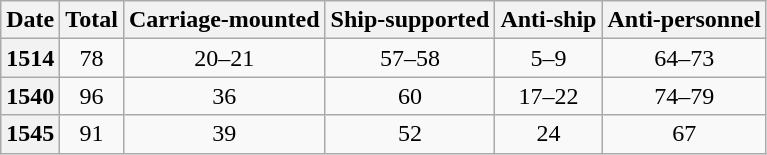<table class="wikitable" style="text-align:center;">
<tr>
<th>Date</th>
<th>Total</th>
<th>Carriage-mounted</th>
<th>Ship-supported</th>
<th>Anti-ship</th>
<th>Anti-personnel</th>
</tr>
<tr>
<th>1514</th>
<td>78</td>
<td>20–21</td>
<td>57–58</td>
<td>5–9</td>
<td>64–73</td>
</tr>
<tr>
<th>1540</th>
<td>96</td>
<td>36</td>
<td>60</td>
<td>17–22</td>
<td>74–79</td>
</tr>
<tr>
<th>1545</th>
<td>91</td>
<td>39</td>
<td>52</td>
<td>24</td>
<td>67</td>
</tr>
</table>
